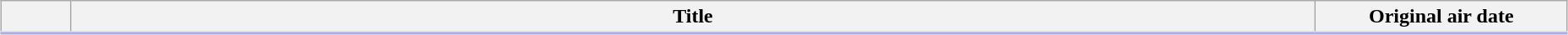<table class="wikitable" style="width:98%; margin:auto; background:#FFF;">
<tr style="border-bottom: 3px solid #CCF;">
<th style="width:3em;"></th>
<th>Title</th>
<th style="width:12em;">Original air date</th>
</tr>
<tr>
</tr>
</table>
